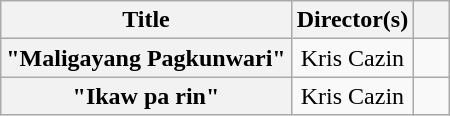<table class="wikitable sortable plainrowheaders" style="text-align:center;">
<tr>
<th scope="col">Title</th>
<th scope="col">Director(s)</th>
<th scope="col" style="width:1em;"></th>
</tr>
<tr>
<th scope="row">"Maligayang Pagkunwari"</th>
<td>Kris Cazin</td>
<td style="text-align:center"></td>
</tr>
<tr>
<th scope="row">"Ikaw pa rin"</th>
<td>Kris Cazin</td>
<td style="text-align:center"></td>
</tr>
</table>
